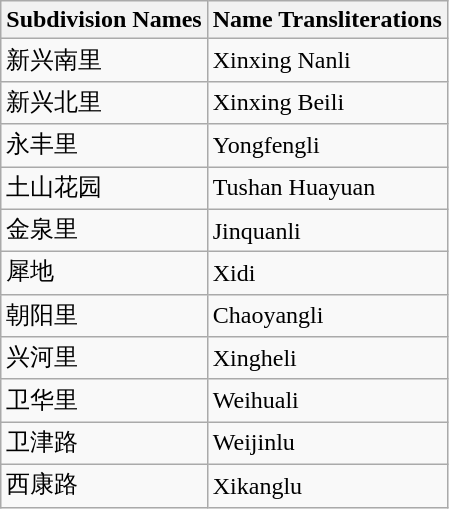<table class="wikitable sortable">
<tr>
<th>Subdivision Names</th>
<th>Name Transliterations</th>
</tr>
<tr>
<td>新兴南里</td>
<td>Xinxing Nanli</td>
</tr>
<tr>
<td>新兴北里</td>
<td>Xinxing Beili</td>
</tr>
<tr>
<td>永丰里</td>
<td>Yongfengli</td>
</tr>
<tr>
<td>土山花园</td>
<td>Tushan Huayuan</td>
</tr>
<tr>
<td>金泉里</td>
<td>Jinquanli</td>
</tr>
<tr>
<td>犀地</td>
<td>Xidi</td>
</tr>
<tr>
<td>朝阳里</td>
<td>Chaoyangli</td>
</tr>
<tr>
<td>兴河里</td>
<td>Xingheli</td>
</tr>
<tr>
<td>卫华里</td>
<td>Weihuali</td>
</tr>
<tr>
<td>卫津路</td>
<td>Weijinlu</td>
</tr>
<tr>
<td>西康路</td>
<td>Xikanglu</td>
</tr>
</table>
